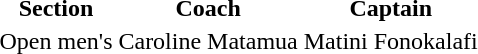<table>
<tr>
<th>Section</th>
<th>Coach</th>
<th>Captain</th>
</tr>
<tr>
<td>Open men's</td>
<td>Caroline Matamua</td>
<td>Matini Fonokalafi</td>
</tr>
</table>
